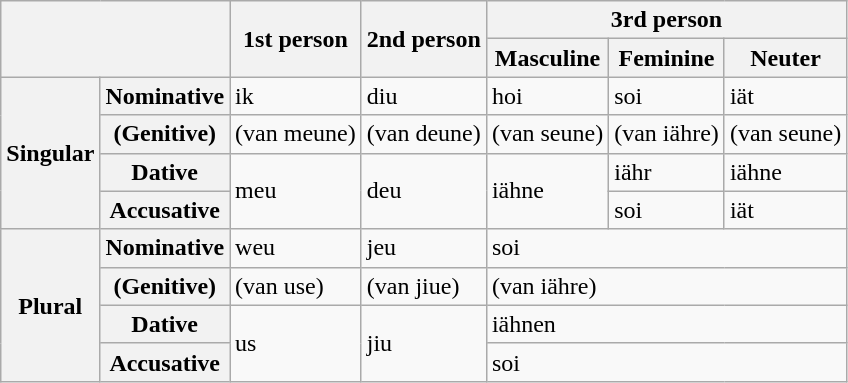<table class="wikitable">
<tr>
<th rowspan="2" colspan="2"></th>
<th rowspan="2">1st person</th>
<th rowspan="2">2nd person</th>
<th colspan="3">3rd person</th>
</tr>
<tr>
<th>Masculine</th>
<th>Feminine</th>
<th>Neuter</th>
</tr>
<tr>
<th rowspan="4">Singular</th>
<th>Nominative</th>
<td>ik</td>
<td>diu</td>
<td>hoi</td>
<td>soi</td>
<td>iät</td>
</tr>
<tr>
<th>(Genitive)</th>
<td>(van meune)</td>
<td>(van deune)</td>
<td>(van seune)</td>
<td>(van iähre)</td>
<td>(van seune)</td>
</tr>
<tr>
<th>Dative</th>
<td rowspan="2">meu</td>
<td rowspan="2">deu</td>
<td rowspan="2">iähne</td>
<td>iähr</td>
<td>iähne</td>
</tr>
<tr>
<th>Accusative</th>
<td>soi</td>
<td>iät</td>
</tr>
<tr>
<th rowspan="4">Plural</th>
<th>Nominative</th>
<td>weu</td>
<td>jeu</td>
<td colspan="3">soi</td>
</tr>
<tr>
<th>(Genitive)</th>
<td>(van use)</td>
<td>(van jiue)</td>
<td colspan="3">(van iähre)</td>
</tr>
<tr>
<th>Dative</th>
<td rowspan="2">us</td>
<td rowspan="2">jiu</td>
<td colspan="3">iähnen</td>
</tr>
<tr>
<th>Accusative</th>
<td colspan="3">soi</td>
</tr>
</table>
